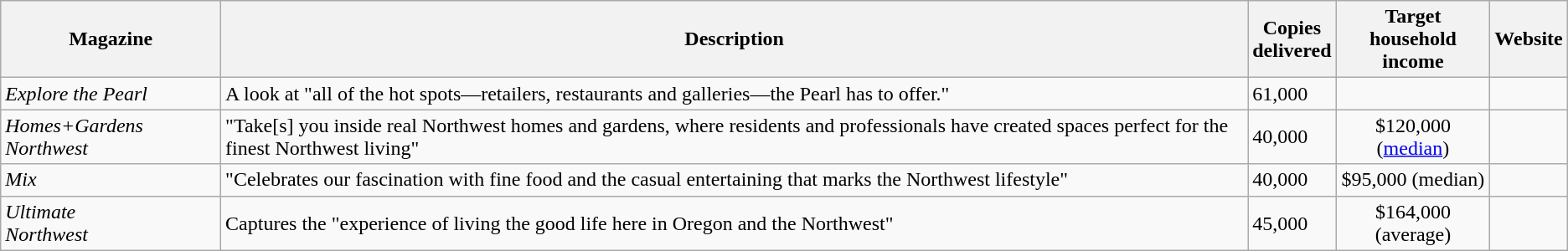<table class=wikitable>
<tr>
<th>Magazine</th>
<th>Description</th>
<th>Copies<br>delivered</th>
<th>Target<br>household income</th>
<th>Website</th>
</tr>
<tr>
<td><em>Explore the Pearl</em></td>
<td>A look at "all of the hot spots—retailers, restaurants and galleries—the Pearl has to offer."</td>
<td>61,000</td>
<td style="text-align:center;"></td>
<td></td>
</tr>
<tr>
<td><em>Homes+Gardens Northwest</em></td>
<td>"Take[s] you inside real Northwest homes and gardens, where residents and professionals have created spaces perfect for the finest Northwest living"</td>
<td>40,000</td>
<td style="text-align:center;">$120,000 (<a href='#'>median</a>)</td>
<td></td>
</tr>
<tr>
<td><em>Mix</em></td>
<td>"Celebrates our fascination with fine food and the casual entertaining that marks the Northwest lifestyle"</td>
<td>40,000</td>
<td style="text-align:center;">$95,000 (median)</td>
<td></td>
</tr>
<tr>
<td><em>Ultimate<br>Northwest</em></td>
<td>Captures the "experience of living the good life here in Oregon and the Northwest"</td>
<td>45,000</td>
<td style="text-align:center;">$164,000 (average)</td>
<td></td>
</tr>
</table>
